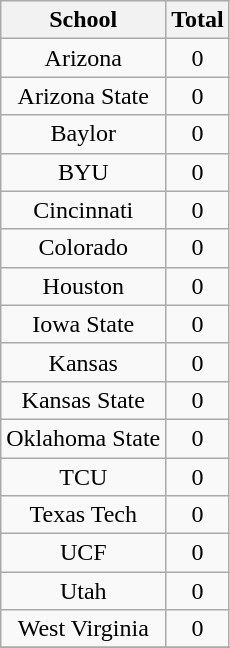<table class=wikitable style="text-align:center">
<tr>
<th>School</th>
<th>Total</th>
</tr>
<tr>
<td>Arizona</td>
<td>0</td>
</tr>
<tr>
<td>Arizona State</td>
<td>0</td>
</tr>
<tr>
<td>Baylor</td>
<td>0</td>
</tr>
<tr>
<td>BYU</td>
<td>0</td>
</tr>
<tr>
<td>Cincinnati</td>
<td>0</td>
</tr>
<tr>
<td>Colorado</td>
<td>0</td>
</tr>
<tr>
<td>Houston</td>
<td>0</td>
</tr>
<tr>
<td>Iowa State</td>
<td>0</td>
</tr>
<tr>
<td>Kansas</td>
<td>0</td>
</tr>
<tr>
<td>Kansas State</td>
<td>0</td>
</tr>
<tr>
<td>Oklahoma State</td>
<td>0</td>
</tr>
<tr>
<td>TCU</td>
<td>0</td>
</tr>
<tr>
<td>Texas Tech</td>
<td>0</td>
</tr>
<tr>
<td>UCF</td>
<td>0</td>
</tr>
<tr>
<td>Utah</td>
<td>0</td>
</tr>
<tr>
<td>West Virginia</td>
<td>0</td>
</tr>
<tr>
</tr>
</table>
